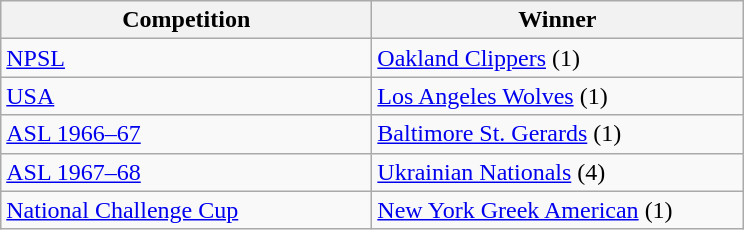<table class="wikitable">
<tr>
<th style="width:15em">Competition</th>
<th style="width:15em">Winner</th>
</tr>
<tr>
<td><a href='#'>NPSL</a></td>
<td><a href='#'>Oakland Clippers</a> (1)</td>
</tr>
<tr>
<td><a href='#'>USA</a></td>
<td><a href='#'>Los Angeles Wolves</a> (1)</td>
</tr>
<tr>
<td><a href='#'>ASL 1966–67</a></td>
<td><a href='#'>Baltimore St. Gerards</a> (1)</td>
</tr>
<tr>
<td><a href='#'>ASL 1967–68</a></td>
<td><a href='#'>Ukrainian Nationals</a> (4)</td>
</tr>
<tr>
<td><a href='#'>National Challenge Cup</a></td>
<td><a href='#'>New York Greek American</a> (1)</td>
</tr>
</table>
